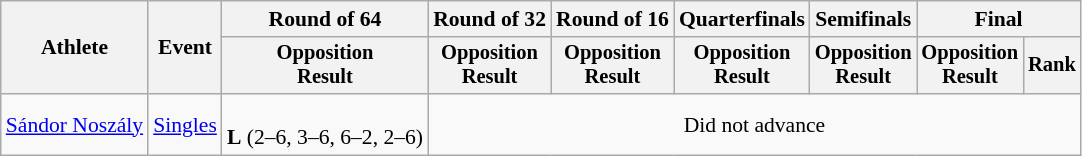<table class="wikitable" style="font-size:90%">
<tr>
<th rowspan="2">Athlete</th>
<th rowspan="2">Event</th>
<th>Round of 64</th>
<th>Round of 32</th>
<th>Round of 16</th>
<th>Quarterfinals</th>
<th>Semifinals</th>
<th colspan=2>Final</th>
</tr>
<tr style="font-size:95%">
<th>Opposition<br>Result</th>
<th>Opposition<br>Result</th>
<th>Opposition<br>Result</th>
<th>Opposition<br>Result</th>
<th>Opposition<br>Result</th>
<th>Opposition<br>Result</th>
<th>Rank</th>
</tr>
<tr align=center>
<td align=left><a href='#'>Sándor Noszály</a></td>
<td align=left><a href='#'>Singles</a></td>
<td><br><strong>L</strong> (2–6, 3–6, 6–2, 2–6)</td>
<td colspan=6>Did not advance</td>
</tr>
</table>
